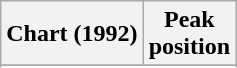<table class="wikitable plainrowheaders">
<tr>
<th>Chart (1992)</th>
<th>Peak<br>position</th>
</tr>
<tr>
</tr>
<tr>
</tr>
<tr>
</tr>
</table>
